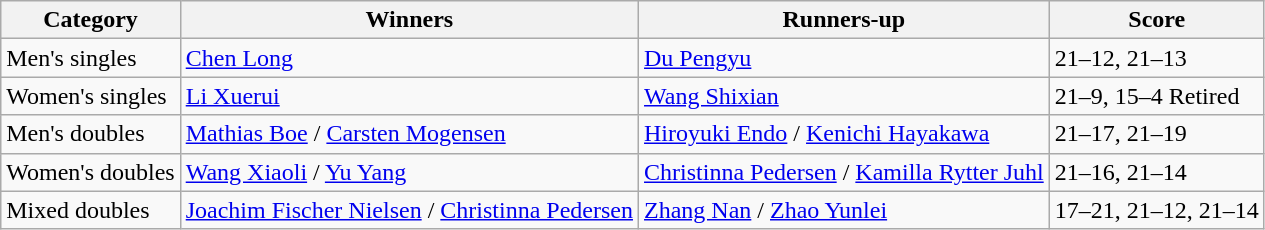<table class=wikitable style="white-space:nowrap;">
<tr>
<th>Category</th>
<th>Winners</th>
<th>Runners-up</th>
<th>Score</th>
</tr>
<tr>
<td>Men's singles</td>
<td> <a href='#'>Chen Long</a></td>
<td> <a href='#'>Du Pengyu</a></td>
<td>21–12, 21–13</td>
</tr>
<tr>
<td>Women's singles</td>
<td> <a href='#'>Li Xuerui</a></td>
<td> <a href='#'>Wang Shixian</a></td>
<td>21–9, 15–4 Retired</td>
</tr>
<tr>
<td>Men's doubles</td>
<td> <a href='#'>Mathias Boe</a> / <a href='#'>Carsten Mogensen</a></td>
<td> <a href='#'>Hiroyuki Endo</a> / <a href='#'>Kenichi Hayakawa</a></td>
<td>21–17, 21–19</td>
</tr>
<tr>
<td>Women's doubles</td>
<td> <a href='#'>Wang Xiaoli</a> / <a href='#'>Yu Yang</a></td>
<td> <a href='#'>Christinna Pedersen</a> / <a href='#'>Kamilla Rytter Juhl</a></td>
<td>21–16, 21–14</td>
</tr>
<tr>
<td>Mixed doubles</td>
<td> <a href='#'>Joachim Fischer Nielsen</a> / <a href='#'>Christinna Pedersen</a></td>
<td> <a href='#'>Zhang Nan</a> / <a href='#'>Zhao Yunlei</a></td>
<td>17–21, 21–12, 21–14</td>
</tr>
</table>
